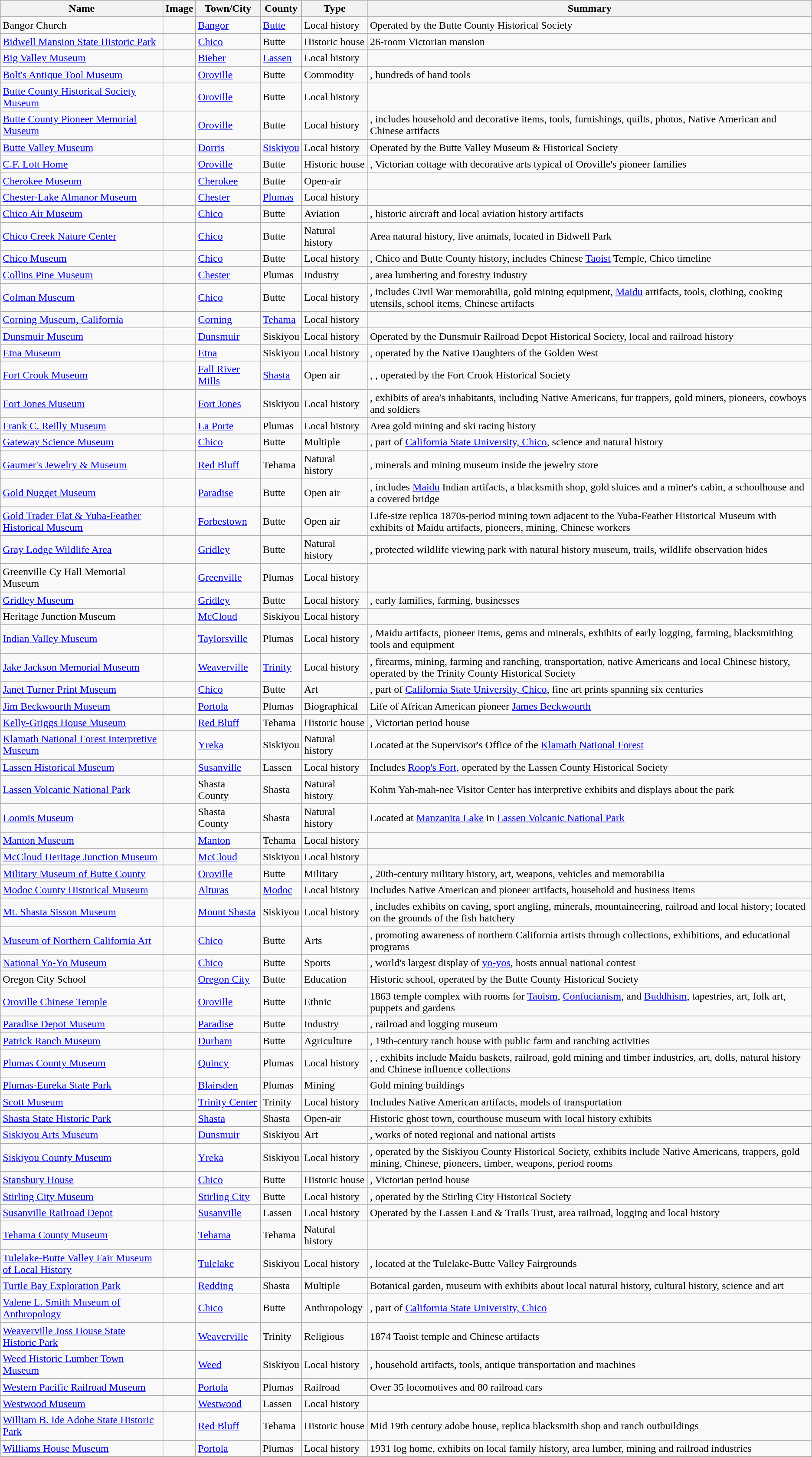<table class="wikitable sortable">
<tr>
<th>Name</th>
<th>Image</th>
<th>Town/City</th>
<th>County</th>
<th>Type</th>
<th>Summary</th>
</tr>
<tr>
<td>Bangor Church</td>
<td></td>
<td><a href='#'>Bangor</a></td>
<td><a href='#'>Butte</a></td>
<td>Local history</td>
<td>Operated by the Butte County Historical Society</td>
</tr>
<tr>
<td><a href='#'>Bidwell Mansion State Historic Park</a></td>
<td></td>
<td><a href='#'>Chico</a></td>
<td>Butte</td>
<td>Historic house</td>
<td>26-room Victorian mansion</td>
</tr>
<tr>
<td><a href='#'>Big Valley Museum</a></td>
<td></td>
<td><a href='#'>Bieber</a></td>
<td><a href='#'>Lassen</a></td>
<td>Local history</td>
<td></td>
</tr>
<tr>
<td><a href='#'>Bolt's Antique Tool Museum</a></td>
<td></td>
<td><a href='#'>Oroville</a></td>
<td>Butte</td>
<td>Commodity</td>
<td>, hundreds of hand tools</td>
</tr>
<tr>
<td><a href='#'>Butte County Historical Society Museum</a></td>
<td></td>
<td><a href='#'>Oroville</a></td>
<td>Butte</td>
<td>Local history</td>
<td></td>
</tr>
<tr>
<td><a href='#'>Butte County Pioneer Memorial Museum</a></td>
<td></td>
<td><a href='#'>Oroville</a></td>
<td>Butte</td>
<td>Local history</td>
<td>, includes household and decorative items, tools, furnishings, quilts, photos, Native American and Chinese artifacts</td>
</tr>
<tr>
<td><a href='#'>Butte Valley Museum</a></td>
<td></td>
<td><a href='#'>Dorris</a></td>
<td><a href='#'>Siskiyou</a></td>
<td>Local history</td>
<td>Operated by the Butte Valley Museum & Historical Society</td>
</tr>
<tr>
<td><a href='#'>C.F. Lott Home</a></td>
<td></td>
<td><a href='#'>Oroville</a></td>
<td>Butte</td>
<td>Historic house</td>
<td>, Victorian cottage with decorative arts typical of Oroville's pioneer families</td>
</tr>
<tr>
<td><a href='#'>Cherokee Museum</a></td>
<td></td>
<td><a href='#'>Cherokee</a></td>
<td>Butte</td>
<td>Open-air</td>
<td></td>
</tr>
<tr>
<td><a href='#'>Chester-Lake Almanor Museum</a></td>
<td></td>
<td><a href='#'>Chester</a></td>
<td><a href='#'>Plumas</a></td>
<td>Local history</td>
<td></td>
</tr>
<tr>
<td><a href='#'>Chico Air Museum</a></td>
<td></td>
<td><a href='#'>Chico</a></td>
<td>Butte</td>
<td>Aviation</td>
<td>, historic aircraft and local aviation history artifacts</td>
</tr>
<tr>
<td><a href='#'>Chico Creek Nature Center</a></td>
<td></td>
<td><a href='#'>Chico</a></td>
<td>Butte</td>
<td>Natural history</td>
<td>Area natural history, live animals, located in Bidwell Park</td>
</tr>
<tr>
<td><a href='#'>Chico Museum</a></td>
<td></td>
<td><a href='#'>Chico</a></td>
<td>Butte</td>
<td>Local history</td>
<td>, Chico and Butte County history, includes Chinese <a href='#'>Taoist</a> Temple, Chico timeline</td>
</tr>
<tr>
<td><a href='#'>Collins Pine Museum</a></td>
<td></td>
<td><a href='#'>Chester</a></td>
<td>Plumas</td>
<td>Industry</td>
<td>, area lumbering and forestry industry</td>
</tr>
<tr>
<td><a href='#'>Colman Museum</a></td>
<td></td>
<td><a href='#'>Chico</a></td>
<td>Butte</td>
<td>Local history</td>
<td>, includes Civil War memorabilia, gold mining equipment, <a href='#'>Maidu</a> artifacts, tools, clothing, cooking utensils, school items, Chinese artifacts</td>
</tr>
<tr>
<td><a href='#'>Corning Museum, California</a></td>
<td></td>
<td><a href='#'>Corning</a></td>
<td><a href='#'>Tehama</a></td>
<td>Local history</td>
<td></td>
</tr>
<tr>
<td><a href='#'>Dunsmuir Museum</a></td>
<td></td>
<td><a href='#'>Dunsmuir</a></td>
<td>Siskiyou</td>
<td>Local history</td>
<td>Operated by the Dunsmuir Railroad Depot Historical Society, local and railroad history</td>
</tr>
<tr>
<td><a href='#'>Etna Museum</a></td>
<td></td>
<td><a href='#'>Etna</a></td>
<td>Siskiyou</td>
<td>Local history</td>
<td>, operated by the Native Daughters of the Golden West</td>
</tr>
<tr>
<td><a href='#'>Fort Crook Museum</a></td>
<td></td>
<td><a href='#'>Fall River Mills</a></td>
<td><a href='#'>Shasta</a></td>
<td>Open air</td>
<td>, , operated by the Fort Crook Historical Society</td>
</tr>
<tr>
<td><a href='#'>Fort Jones Museum</a></td>
<td></td>
<td><a href='#'>Fort Jones</a></td>
<td>Siskiyou</td>
<td>Local history</td>
<td>, exhibits of area's inhabitants, including Native Americans, fur trappers, gold miners, pioneers, cowboys and soldiers</td>
</tr>
<tr>
<td><a href='#'>Frank C. Reilly Museum</a></td>
<td></td>
<td><a href='#'>La Porte</a></td>
<td>Plumas</td>
<td>Local history</td>
<td>Area gold mining and ski racing history</td>
</tr>
<tr>
<td><a href='#'>Gateway Science Museum</a></td>
<td></td>
<td><a href='#'>Chico</a></td>
<td>Butte</td>
<td>Multiple</td>
<td>, part of <a href='#'>California State University, Chico</a>, science and natural history</td>
</tr>
<tr>
<td><a href='#'>Gaumer's Jewelry & Museum</a></td>
<td></td>
<td><a href='#'>Red Bluff</a></td>
<td>Tehama</td>
<td>Natural history</td>
<td>, minerals and mining museum inside the jewelry store</td>
</tr>
<tr>
<td><a href='#'>Gold Nugget Museum</a></td>
<td></td>
<td><a href='#'>Paradise</a></td>
<td>Butte</td>
<td>Open air</td>
<td>, includes <a href='#'>Maidu</a> Indian artifacts, a blacksmith shop, gold sluices and a miner's cabin, a schoolhouse and a covered bridge</td>
</tr>
<tr>
<td><a href='#'>Gold Trader Flat & Yuba-Feather Historical Museum</a></td>
<td></td>
<td><a href='#'>Forbestown</a></td>
<td>Butte</td>
<td>Open air</td>
<td>Life-size replica 1870s-period mining town adjacent to the Yuba-Feather Historical Museum with exhibits of Maidu artifacts, pioneers, mining, Chinese workers</td>
</tr>
<tr>
<td><a href='#'>Gray Lodge Wildlife Area</a></td>
<td></td>
<td><a href='#'>Gridley</a></td>
<td>Butte</td>
<td>Natural history</td>
<td>,  protected wildlife viewing park with natural history museum, trails, wildlife observation hides</td>
</tr>
<tr>
<td>Greenville Cy Hall Memorial Museum</td>
<td></td>
<td><a href='#'>Greenville</a></td>
<td>Plumas</td>
<td>Local history</td>
<td></td>
</tr>
<tr>
<td><a href='#'>Gridley Museum</a></td>
<td></td>
<td><a href='#'>Gridley</a></td>
<td>Butte</td>
<td>Local history</td>
<td>, early families, farming, businesses</td>
</tr>
<tr>
<td>Heritage Junction Museum</td>
<td></td>
<td><a href='#'>McCloud</a></td>
<td>Siskiyou</td>
<td>Local history</td>
<td></td>
</tr>
<tr>
<td><a href='#'>Indian Valley Museum</a></td>
<td></td>
<td><a href='#'>Taylorsville</a></td>
<td>Plumas</td>
<td>Local history</td>
<td>, Maidu artifacts, pioneer items, gems and minerals, exhibits of early logging, farming, blacksmithing tools and equipment</td>
</tr>
<tr>
<td><a href='#'>Jake Jackson Memorial Museum</a></td>
<td></td>
<td><a href='#'>Weaverville</a></td>
<td><a href='#'>Trinity</a></td>
<td>Local history</td>
<td>, firearms, mining, farming and ranching, transportation, native Americans and local Chinese history, operated by the Trinity County Historical Society</td>
</tr>
<tr>
<td><a href='#'>Janet Turner Print Museum</a></td>
<td></td>
<td><a href='#'>Chico</a></td>
<td>Butte</td>
<td>Art</td>
<td>, part of <a href='#'>California State University, Chico</a>, fine art prints spanning six centuries</td>
</tr>
<tr>
<td><a href='#'>Jim Beckwourth Museum</a></td>
<td></td>
<td><a href='#'>Portola</a></td>
<td>Plumas</td>
<td>Biographical</td>
<td>Life of African American pioneer <a href='#'>James Beckwourth</a></td>
</tr>
<tr>
<td><a href='#'>Kelly-Griggs House Museum</a></td>
<td></td>
<td><a href='#'>Red Bluff</a></td>
<td>Tehama</td>
<td>Historic house</td>
<td>, Victorian period house</td>
</tr>
<tr>
<td><a href='#'>Klamath National Forest Interpretive Museum</a></td>
<td></td>
<td><a href='#'>Yreka</a></td>
<td>Siskiyou</td>
<td>Natural history</td>
<td>Located at the Supervisor's Office of the <a href='#'>Klamath National Forest</a></td>
</tr>
<tr>
<td><a href='#'>Lassen Historical Museum</a></td>
<td></td>
<td><a href='#'>Susanville</a></td>
<td>Lassen</td>
<td>Local history</td>
<td>Includes <a href='#'>Roop's Fort</a>, operated by the Lassen County Historical Society</td>
</tr>
<tr>
<td><a href='#'>Lassen Volcanic National Park</a></td>
<td></td>
<td>Shasta County</td>
<td>Shasta</td>
<td>Natural history</td>
<td>Kohm Yah-mah-nee Visitor Center has interpretive exhibits and displays about the park</td>
</tr>
<tr>
<td><a href='#'>Loomis Museum</a></td>
<td></td>
<td>Shasta County</td>
<td>Shasta</td>
<td>Natural history</td>
<td>Located at <a href='#'>Manzanita Lake</a> in <a href='#'>Lassen Volcanic National Park</a></td>
</tr>
<tr>
<td><a href='#'>Manton Museum</a></td>
<td></td>
<td><a href='#'>Manton</a></td>
<td>Tehama</td>
<td>Local history</td>
<td></td>
</tr>
<tr>
<td><a href='#'>McCloud Heritage Junction Museum</a></td>
<td></td>
<td><a href='#'>McCloud</a></td>
<td>Siskiyou</td>
<td>Local history</td>
<td></td>
</tr>
<tr>
<td><a href='#'>Military Museum of Butte County</a></td>
<td></td>
<td><a href='#'>Oroville</a></td>
<td>Butte</td>
<td>Military</td>
<td>, 20th-century military history, art, weapons, vehicles and memorabilia</td>
</tr>
<tr>
<td><a href='#'>Modoc County Historical Museum</a></td>
<td></td>
<td><a href='#'>Alturas</a></td>
<td><a href='#'>Modoc</a></td>
<td>Local history</td>
<td>Includes Native American and pioneer artifacts, household and business items</td>
</tr>
<tr>
<td><a href='#'>Mt. Shasta Sisson Museum</a></td>
<td></td>
<td><a href='#'>Mount Shasta</a></td>
<td>Siskiyou</td>
<td>Local history</td>
<td>, includes exhibits on caving, sport angling, minerals, mountaineering, railroad and local history; located on the grounds of the fish hatchery</td>
</tr>
<tr>
<td><a href='#'>Museum of Northern California Art</a></td>
<td></td>
<td><a href='#'>Chico</a></td>
<td>Butte</td>
<td>Arts</td>
<td>, promoting awareness of northern California artists through collections, exhibitions, and educational programs</td>
</tr>
<tr>
<td><a href='#'>National Yo-Yo Museum</a></td>
<td></td>
<td><a href='#'>Chico</a></td>
<td>Butte</td>
<td>Sports</td>
<td>, world's largest display of <a href='#'>yo-yos</a>, hosts annual national contest</td>
</tr>
<tr>
<td>Oregon City School</td>
<td></td>
<td><a href='#'>Oregon City</a></td>
<td>Butte</td>
<td>Education</td>
<td>Historic school, operated by the Butte County Historical Society</td>
</tr>
<tr>
<td><a href='#'>Oroville Chinese Temple</a></td>
<td></td>
<td><a href='#'>Oroville</a></td>
<td>Butte</td>
<td>Ethnic</td>
<td>1863 temple complex with rooms for <a href='#'>Taoism</a>, <a href='#'>Confucianism</a>, and <a href='#'>Buddhism</a>, tapestries, art, folk art, puppets and gardens</td>
</tr>
<tr>
<td><a href='#'>Paradise Depot Museum</a></td>
<td></td>
<td><a href='#'>Paradise</a></td>
<td>Butte</td>
<td>Industry</td>
<td>, railroad and logging museum</td>
</tr>
<tr>
<td><a href='#'>Patrick Ranch Museum</a></td>
<td></td>
<td><a href='#'>Durham</a></td>
<td>Butte</td>
<td>Agriculture</td>
<td>, 19th-century ranch house with public farm and ranching activities</td>
</tr>
<tr>
<td><a href='#'>Plumas County Museum</a></td>
<td></td>
<td><a href='#'>Quincy</a></td>
<td>Plumas</td>
<td>Local history</td>
<td>, , exhibits include Maidu baskets, railroad, gold mining and timber industries, art, dolls, natural history and Chinese influence collections</td>
</tr>
<tr>
<td><a href='#'>Plumas-Eureka State Park</a></td>
<td></td>
<td><a href='#'>Blairsden</a></td>
<td>Plumas</td>
<td>Mining</td>
<td>Gold mining buildings</td>
</tr>
<tr>
<td><a href='#'>Scott Museum</a></td>
<td></td>
<td><a href='#'>Trinity Center</a></td>
<td>Trinity</td>
<td>Local history</td>
<td>Includes Native American artifacts, models of transportation</td>
</tr>
<tr>
<td><a href='#'>Shasta State Historic Park</a></td>
<td></td>
<td><a href='#'>Shasta</a></td>
<td>Shasta</td>
<td>Open-air</td>
<td>Historic ghost town, courthouse museum with local history exhibits</td>
</tr>
<tr>
<td><a href='#'>Siskiyou Arts Museum</a></td>
<td></td>
<td><a href='#'>Dunsmuir</a></td>
<td>Siskiyou</td>
<td>Art</td>
<td>, works of noted regional and national artists</td>
</tr>
<tr>
<td><a href='#'>Siskiyou County Museum</a></td>
<td></td>
<td><a href='#'>Yreka</a></td>
<td>Siskiyou</td>
<td>Local history</td>
<td>, operated by the Siskiyou County Historical Society, exhibits include Native Americans, trappers, gold mining, Chinese, pioneers, timber, weapons, period rooms</td>
</tr>
<tr>
<td><a href='#'>Stansbury House</a></td>
<td></td>
<td><a href='#'>Chico</a></td>
<td>Butte</td>
<td>Historic house</td>
<td>, Victorian period house</td>
</tr>
<tr>
<td><a href='#'>Stirling City Museum</a></td>
<td></td>
<td><a href='#'>Stirling City</a></td>
<td>Butte</td>
<td>Local history</td>
<td>, operated by the Stirling City Historical Society</td>
</tr>
<tr>
<td><a href='#'>Susanville Railroad Depot</a></td>
<td></td>
<td><a href='#'>Susanville</a></td>
<td>Lassen</td>
<td>Local history</td>
<td>Operated by the Lassen Land & Trails Trust, area railroad, logging and local history</td>
</tr>
<tr>
<td><a href='#'>Tehama County Museum</a></td>
<td></td>
<td><a href='#'>Tehama</a></td>
<td>Tehama</td>
<td>Natural history</td>
<td></td>
</tr>
<tr>
<td><a href='#'>Tulelake-Butte Valley Fair Museum of Local History</a></td>
<td></td>
<td><a href='#'>Tulelake</a></td>
<td>Siskiyou</td>
<td>Local history</td>
<td>, located at the Tulelake-Butte Valley Fairgrounds</td>
</tr>
<tr>
<td><a href='#'>Turtle Bay Exploration Park</a></td>
<td></td>
<td><a href='#'>Redding</a></td>
<td>Shasta</td>
<td>Multiple</td>
<td>Botanical garden, museum with exhibits about local natural history, cultural history, science and art</td>
</tr>
<tr>
<td><a href='#'>Valene L. Smith Museum of Anthropology</a></td>
<td></td>
<td><a href='#'>Chico</a></td>
<td>Butte</td>
<td>Anthropology</td>
<td>, part of <a href='#'>California State University, Chico</a></td>
</tr>
<tr>
<td><a href='#'>Weaverville Joss House State Historic Park</a></td>
<td></td>
<td><a href='#'>Weaverville</a></td>
<td>Trinity</td>
<td>Religious</td>
<td>1874 Taoist temple and Chinese artifacts</td>
</tr>
<tr>
<td><a href='#'>Weed Historic Lumber Town Museum</a></td>
<td></td>
<td><a href='#'>Weed</a></td>
<td>Siskiyou</td>
<td>Local history</td>
<td>, household artifacts, tools, antique transportation and machines</td>
</tr>
<tr>
<td><a href='#'>Western Pacific Railroad Museum</a></td>
<td></td>
<td><a href='#'>Portola</a></td>
<td>Plumas</td>
<td>Railroad</td>
<td>Over 35 locomotives and 80 railroad cars</td>
</tr>
<tr>
<td><a href='#'>Westwood Museum</a></td>
<td></td>
<td><a href='#'>Westwood</a></td>
<td>Lassen</td>
<td>Local history</td>
<td></td>
</tr>
<tr>
<td><a href='#'>William B. Ide Adobe State Historic Park</a></td>
<td></td>
<td><a href='#'>Red Bluff</a></td>
<td>Tehama</td>
<td>Historic house</td>
<td>Mid 19th century adobe house, replica blacksmith shop and ranch outbuildings</td>
</tr>
<tr>
<td><a href='#'>Williams House Museum</a></td>
<td></td>
<td><a href='#'>Portola</a></td>
<td>Plumas</td>
<td>Local history</td>
<td>1931 log home, exhibits on local family history, area lumber, mining and railroad industries</td>
</tr>
<tr>
</tr>
</table>
